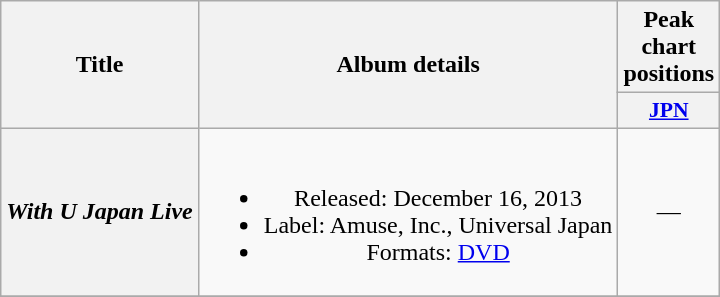<table class="wikitable plainrowheaders" style="text-align:center;">
<tr>
<th scope="col" rowspan="2">Title</th>
<th scope="col" rowspan="2">Album details</th>
<th scope="col" colspan="1">Peak chart positions</th>
</tr>
<tr>
<th scope="col" style="width:3em;font-size:90%;"><a href='#'>JPN</a><br></th>
</tr>
<tr>
<th scope="row"><em>With U Japan Live</em></th>
<td><br><ul><li>Released: December 16, 2013</li><li>Label: Amuse, Inc., Universal Japan</li><li>Formats: <a href='#'>DVD</a></li></ul></td>
<td>—</td>
</tr>
<tr>
</tr>
</table>
